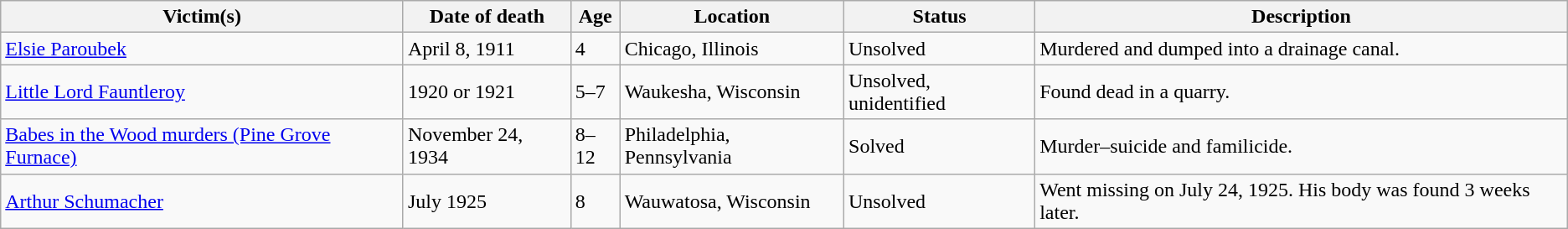<table class="wikitable sortable">
<tr>
<th scope="col">Victim(s)</th>
<th scope="col">Date of death</th>
<th scope="col">Age</th>
<th scope="col">Location</th>
<th scope="col">Status</th>
<th scope="col">Description</th>
</tr>
<tr>
<td><a href='#'>Elsie Paroubek</a></td>
<td> April 8, 1911</td>
<td>4</td>
<td>Chicago, Illinois</td>
<td>Unsolved</td>
<td>Murdered and dumped into a drainage canal.</td>
</tr>
<tr>
<td><a href='#'>Little Lord Fauntleroy</a></td>
<td>1920 or 1921</td>
<td>5–7</td>
<td>Waukesha, Wisconsin</td>
<td>Unsolved, unidentified</td>
<td>Found dead in a quarry.</td>
</tr>
<tr>
<td><a href='#'>Babes in the Wood murders (Pine Grove Furnace)</a></td>
<td>November 24, 1934</td>
<td>8–12</td>
<td>Philadelphia, Pennsylvania</td>
<td>Solved</td>
<td>Murder–suicide and familicide.</td>
</tr>
<tr>
<td><a href='#'>Arthur Schumacher</a></td>
<td>July 1925</td>
<td>8</td>
<td>Wauwatosa, Wisconsin</td>
<td>Unsolved</td>
<td>Went missing on July 24, 1925. His body was found 3 weeks later.</td>
</tr>
</table>
